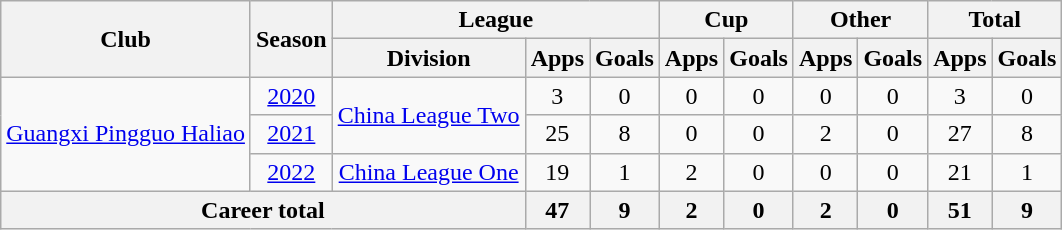<table class="wikitable" style="text-align: center;">
<tr>
<th rowspan=2>Club</th>
<th rowspan=2>Season</th>
<th colspan=3>League</th>
<th colspan=2>Cup</th>
<th colspan=2>Other</th>
<th colspan=2>Total</th>
</tr>
<tr>
<th>Division</th>
<th>Apps</th>
<th>Goals</th>
<th>Apps</th>
<th>Goals</th>
<th>Apps</th>
<th>Goals</th>
<th>Apps</th>
<th>Goals</th>
</tr>
<tr>
<td rowspan=3><a href='#'>Guangxi Pingguo Haliao</a></td>
<td><a href='#'>2020</a></td>
<td rowspan=2><a href='#'>China League Two</a></td>
<td>3</td>
<td>0</td>
<td>0</td>
<td>0</td>
<td>0</td>
<td>0</td>
<td>3</td>
<td>0</td>
</tr>
<tr>
<td><a href='#'>2021</a></td>
<td>25</td>
<td>8</td>
<td>0</td>
<td>0</td>
<td>2</td>
<td>0</td>
<td>27</td>
<td>8</td>
</tr>
<tr>
<td><a href='#'>2022</a></td>
<td><a href='#'>China League One</a></td>
<td>19</td>
<td>1</td>
<td>2</td>
<td>0</td>
<td>0</td>
<td>0</td>
<td>21</td>
<td>1</td>
</tr>
<tr>
<th colspan=3>Career total</th>
<th>47</th>
<th>9</th>
<th>2</th>
<th>0</th>
<th>2</th>
<th>0</th>
<th>51</th>
<th>9</th>
</tr>
</table>
